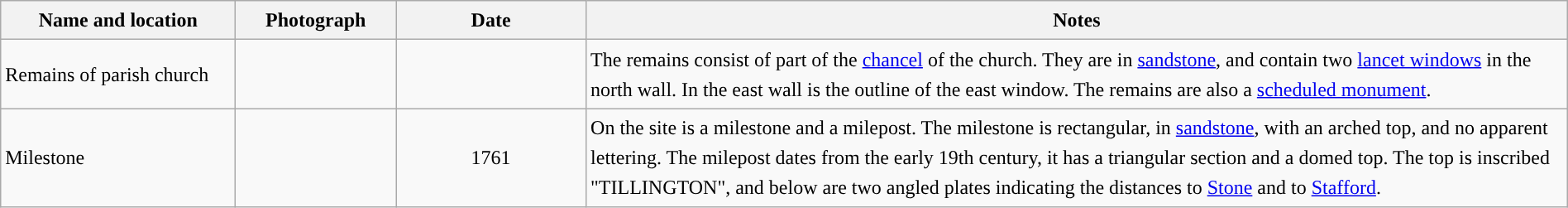<table class="wikitable sortable plainrowheaders" style="width:100%;border:0px;text-align:left;line-height:150%;">
<tr>
<th scope="col"  style="width:150px">Name and location</th>
<th scope="col"  style="width:100px" class="unsortable">Photograph</th>
<th scope="col"  style="width:120px">Date</th>
<th scope="col"  style="width:650px" class="unsortable">Notes</th>
</tr>
<tr>
<td>Remains of parish church<br><small></small></td>
<td></td>
<td align="center"></td>
<td>The remains consist of part of the <a href='#'>chancel</a> of the church.  They are in <a href='#'>sandstone</a>, and contain two <a href='#'>lancet windows</a> in the north wall.  In the east wall is the outline of the east window.  The remains are also a <a href='#'>scheduled monument</a>.</td>
</tr>
<tr>
<td>Milestone<br><small></small></td>
<td></td>
<td align="center">1761</td>
<td>On the site is a milestone and a milepost.  The milestone is rectangular, in <a href='#'>sandstone</a>, with an arched top, and no apparent lettering.  The milepost dates from the early 19th century, it has a triangular section and a domed top.  The top is inscribed "TILLINGTON", and below are two angled plates indicating the distances to <a href='#'>Stone</a> and to <a href='#'>Stafford</a>.</td>
</tr>
<tr>
</tr>
</table>
